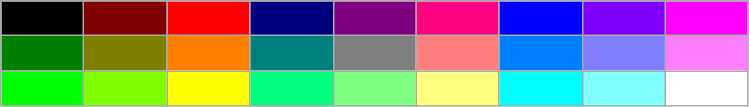<table class="wikitable" style="color: black; text-align: center;">
<tr>
<td style="color: white; background: #000000; width:3pc; height: 1em;" title="#000"></td>
<td style="color: white; background: #7f0000; width:3pc;" title="#7f0000"></td>
<td style="color: white; background: #ff0000; width:3pc;" title="#ff0000"></td>
<td style="color: white; background: #00007f; width:3pc;" title="#00007f"></td>
<td style="color: white; background: #7f007f; width:3pc;" title="#7f007f"></td>
<td style="color: white; background: #ff007f; width:3pc;" title="#ff007f"></td>
<td style="color: black; background: #0000ff; width:3pc;" title="#0000ff"></td>
<td style="color: black; background: #7f00ff; width:3pc;" title="#7f00ff"></td>
<td style="color: black; background: #ff00ff; width:3pc;" title="#ff00ff"></td>
</tr>
<tr>
<td style="color: white; background: #007f00; height: 1em;" title="#007f00"></td>
<td style="color: white; background: #7f7f00;" title="#7f7f00"></td>
<td style="color: white; background: #ff7f00;" title="#ff7f00"></td>
<td style="color: white; background: #007f7f;" title="#007f7f"></td>
<td style="color: white; background: #7f7f7f;" title="#7f7f7f"></td>
<td style="color: white; background: #ff7f7f;" title="#ff7f7f"></td>
<td style="color: black; background: #007fff;" title="#007fff"></td>
<td style="color: black; background: #7f7fff;" title="#7f7fff"></td>
<td style="color: black; background: #ff7fff;" title="#ff7fff"></td>
</tr>
<tr>
<td style="color: white; background: #00ff00; height: 1em;" title="#00ff00"></td>
<td style="color: white; background: #7fff00;" title="#7fff00"></td>
<td style="color: white; background: #ffff00;" title="#ffff00"></td>
<td style="color: black; background: #00ff7f;" title="#00ff7f"></td>
<td style="color: black; background: #7fff7f;" title="#7fff7f"></td>
<td style="color: black; background: #ffff7f;" title="#ffff7f"></td>
<td style="color: black; background: #00ffff;" title="#00ffff"></td>
<td style="color: black; background: #7fffff;" title="#7fffff"></td>
<td style="color: black; background: #ffffff;" title="#fff"></td>
</tr>
</table>
